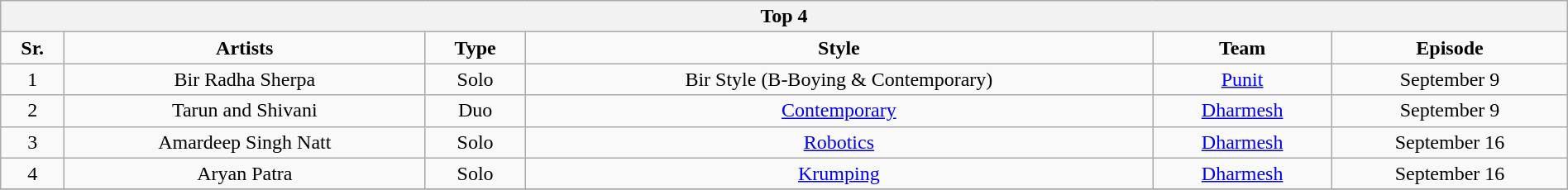<table class=wikitable style="width: 100%; text-align: center">
<tr>
<th colspan=6>Top 4</th>
</tr>
<tr>
<td><strong>Sr.</strong></td>
<td><strong>Artists</strong></td>
<td><strong>Type</strong></td>
<td><strong>Style</strong></td>
<td><strong>Team</strong></td>
<td><strong>Episode</strong></td>
</tr>
<tr>
<td>1</td>
<td>Bir Radha Sherpa</td>
<td>Solo</td>
<td>Bir Style (B-Boying & Contemporary)</td>
<td><a href='#'>Punit</a></td>
<td>September 9</td>
</tr>
<tr>
<td>2</td>
<td>Tarun and Shivani</td>
<td>Duo</td>
<td><a href='#'>Contemporary</a></td>
<td><a href='#'>Dharmesh</a></td>
<td>September 9</td>
</tr>
<tr>
<td>3</td>
<td>Amardeep Singh Natt</td>
<td>Solo</td>
<td><a href='#'>Robotics</a></td>
<td><a href='#'>Dharmesh</a></td>
<td>September 16</td>
</tr>
<tr>
<td>4</td>
<td>Aryan Patra</td>
<td>Solo</td>
<td><a href='#'>Krumping</a></td>
<td><a href='#'>Dharmesh</a></td>
<td>September 16</td>
</tr>
<tr>
</tr>
</table>
